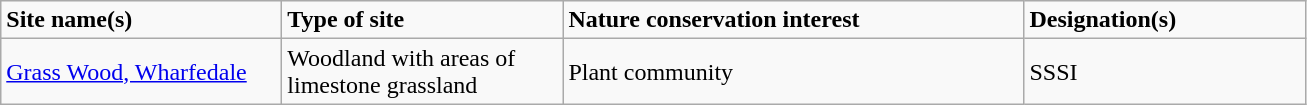<table class="wikitable">
<tr>
<td style="width:180px"><strong>Site name(s)</strong></td>
<td style="width:180px"><strong>Type of site</strong></td>
<td style="width:300px"><strong>Nature conservation interest</strong></td>
<td style="width:180px"><strong>Designation(s)</strong></td>
</tr>
<tr>
<td><a href='#'>Grass Wood, Wharfedale</a></td>
<td>Woodland with areas of limestone grassland</td>
<td>Plant community</td>
<td>SSSI</td>
</tr>
</table>
